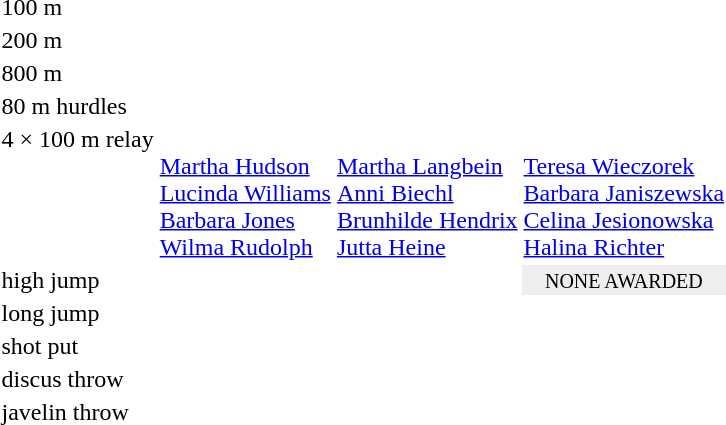<table>
<tr>
<td>100 m<br></td>
<td></td>
<td></td>
<td></td>
</tr>
<tr>
<td>200 m<br></td>
<td></td>
<td></td>
<td></td>
</tr>
<tr>
<td>800 m<br></td>
<td></td>
<td></td>
<td></td>
</tr>
<tr>
<td>80 m hurdles<br></td>
<td></td>
<td></td>
<td></td>
</tr>
<tr valign="top">
<td>4 × 100 m relay<br></td>
<td><br><a href='#'>Martha Hudson</a><br><a href='#'>Lucinda Williams</a><br><a href='#'>Barbara Jones</a><br><a href='#'>Wilma Rudolph</a></td>
<td><br><a href='#'>Martha Langbein</a><br><a href='#'>Anni Biechl</a><br><a href='#'>Brunhilde Hendrix</a><br><a href='#'>Jutta Heine</a></td>
<td><br><a href='#'>Teresa Wieczorek</a><br><a href='#'>Barbara Janiszewska</a><br><a href='#'>Celina Jesionowska</a><br><a href='#'>Halina Richter</a></td>
</tr>
<tr valign="top">
<td rowspan=2>high jump<br></td>
<td rowspan=2></td>
<td></td>
<td rowspan="2"  style="background:#eee; text-align:center;"><small>NONE AWARDED</small></td>
</tr>
<tr>
<td></td>
</tr>
<tr>
<td>long jump<br></td>
<td></td>
<td></td>
<td></td>
</tr>
<tr>
<td>shot put<br></td>
<td></td>
<td></td>
<td></td>
</tr>
<tr>
<td>discus throw<br></td>
<td></td>
<td></td>
<td></td>
</tr>
<tr>
<td>javelin throw<br></td>
<td></td>
<td></td>
<td></td>
</tr>
</table>
